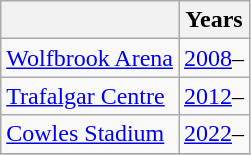<table class="wikitable collapsible">
<tr>
<th></th>
<th>Years</th>
</tr>
<tr>
<td><a href='#'>Wolfbrook Arena</a></td>
<td><a href='#'>2008</a>–</td>
</tr>
<tr>
<td><a href='#'>Trafalgar Centre</a></td>
<td><a href='#'>2012</a>–</td>
</tr>
<tr>
<td><a href='#'>Cowles Stadium</a></td>
<td><a href='#'>2022</a>–</td>
</tr>
<tr>
</tr>
</table>
